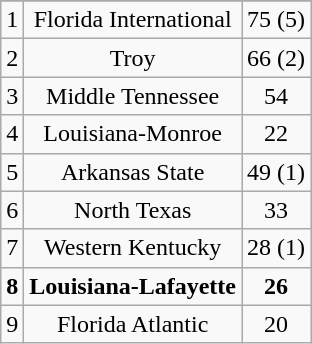<table class= "wikitable">
<tr align="center">
</tr>
<tr align="center">
<td>1</td>
<td>Florida International</td>
<td>75 (5)</td>
</tr>
<tr align="center">
<td>2</td>
<td>Troy</td>
<td>66 (2)</td>
</tr>
<tr align="center">
<td>3</td>
<td>Middle Tennessee</td>
<td>54</td>
</tr>
<tr align="center">
<td>4</td>
<td>Louisiana-Monroe</td>
<td>22</td>
</tr>
<tr align="center">
<td>5</td>
<td>Arkansas State</td>
<td>49 (1)</td>
</tr>
<tr align="center">
<td>6</td>
<td>North Texas</td>
<td>33</td>
</tr>
<tr align="center">
<td>7</td>
<td>Western Kentucky</td>
<td>28 (1)</td>
</tr>
<tr align="center">
<td><strong>8</strong></td>
<td><strong>Louisiana-Lafayette</strong></td>
<td><strong>26</strong></td>
</tr>
<tr align="center">
<td>9</td>
<td>Florida Atlantic</td>
<td>20</td>
</tr>
</table>
